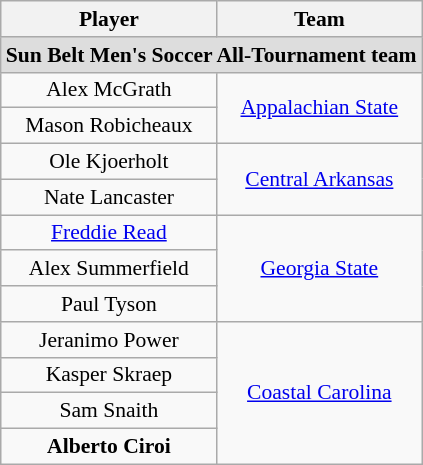<table class="wikitable" style="white-space:nowrap; font-size:90%; text-align: center;">
<tr>
<th>Player</th>
<th>Team</th>
</tr>
<tr>
<td colspan="2" style="text-align:center; background:#ddd;"><strong>Sun Belt Men's Soccer All-Tournament team</strong></td>
</tr>
<tr>
<td>Alex McGrath</td>
<td rowspan="2"><a href='#'>Appalachian State</a></td>
</tr>
<tr>
<td>Mason Robicheaux</td>
</tr>
<tr>
<td>Ole Kjoerholt</td>
<td rowspan="2"><a href='#'>Central Arkansas</a></td>
</tr>
<tr>
<td>Nate Lancaster</td>
</tr>
<tr>
<td><a href='#'>Freddie Read</a></td>
<td rowspan=3><a href='#'>Georgia State</a></td>
</tr>
<tr>
<td>Alex Summerfield</td>
</tr>
<tr>
<td>Paul Tyson</td>
</tr>
<tr>
<td>Jeranimo Power</td>
<td rowspan="4"><a href='#'>Coastal Carolina</a></td>
</tr>
<tr>
<td>Kasper Skraep</td>
</tr>
<tr>
<td>Sam Snaith</td>
</tr>
<tr>
<td><strong>Alberto Ciroi</strong></td>
</tr>
</table>
